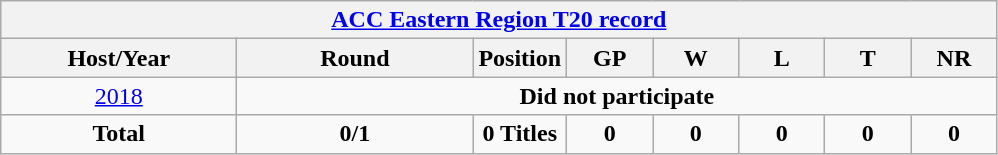<table class="wikitable" style="text-align: center;">
<tr>
<th colspan=8><a href='#'>ACC Eastern Region T20 record</a></th>
</tr>
<tr>
<th width=150>Host/Year</th>
<th width=150>Round</th>
<th width=50>Position</th>
<th width=50>GP</th>
<th width=50>W</th>
<th width=50>L</th>
<th width=50>T</th>
<th width=50>NR</th>
</tr>
<tr>
<td> <a href='#'>2018</a></td>
<td colspan=7 rowspan=1><strong>Did not participate</strong></td>
</tr>
<tr>
<td><strong>Total</strong></td>
<td><strong>0/1</strong></td>
<td><strong>0 Titles</strong></td>
<td><strong>0</strong></td>
<td><strong>0</strong></td>
<td><strong>0</strong></td>
<td><strong>0</strong></td>
<td><strong>0</strong></td>
</tr>
</table>
